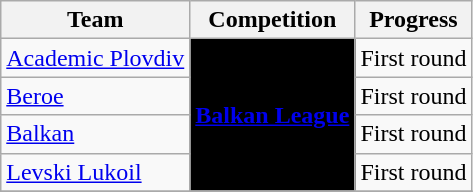<table class="wikitable sortable">
<tr>
<th>Team</th>
<th>Competition</th>
<th>Progress</th>
</tr>
<tr>
<td><a href='#'>Academic Plovdiv</a></td>
<td align="center" style="background:black;" rowspan=4><a href='#'><span><strong>Balkan League</strong></span></a></td>
<td>First round</td>
</tr>
<tr>
<td><a href='#'>Beroe</a></td>
<td>First round</td>
</tr>
<tr>
<td><a href='#'>Balkan</a></td>
<td>First round</td>
</tr>
<tr>
<td><a href='#'>Levski Lukoil</a></td>
<td>First round</td>
</tr>
<tr>
</tr>
</table>
